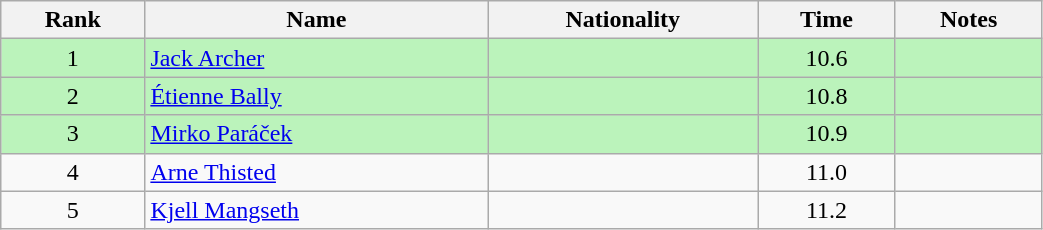<table class="wikitable sortable" style="text-align:center;width: 55%">
<tr>
<th>Rank</th>
<th>Name</th>
<th>Nationality</th>
<th>Time</th>
<th>Notes</th>
</tr>
<tr bgcolor=bbf3bb>
<td>1</td>
<td align=left><a href='#'>Jack Archer</a></td>
<td align=left></td>
<td>10.6</td>
<td></td>
</tr>
<tr bgcolor=bbf3bb>
<td>2</td>
<td align=left><a href='#'>Étienne Bally</a></td>
<td align=left></td>
<td>10.8</td>
<td></td>
</tr>
<tr bgcolor=bbf3bb>
<td>3</td>
<td align=left><a href='#'>Mirko Paráček</a></td>
<td align=left></td>
<td>10.9</td>
<td></td>
</tr>
<tr>
<td>4</td>
<td align=left><a href='#'>Arne Thisted</a></td>
<td align=left></td>
<td>11.0</td>
<td></td>
</tr>
<tr>
<td>5</td>
<td align=left><a href='#'>Kjell Mangseth</a></td>
<td align=left></td>
<td>11.2</td>
<td></td>
</tr>
</table>
